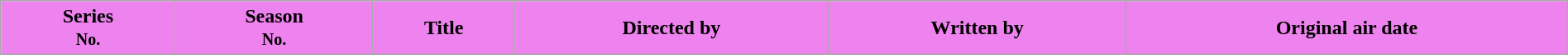<table class="wikitable plainrowheaders" border="1" style="background: #FFFFFF;" width="100%">
<tr>
<th style="background-color: #EE82EE;">Series<br><small>No.</small></th>
<th style="background-color: #EE82EE;">Season<br><small>No.</small></th>
<th style="background-color: #EE82EE;">Title</th>
<th style="background-color: #EE82EE;">Directed by</th>
<th style="background-color: #EE82EE;">Written by</th>
<th style="background-color: #EE82EE;">Original air date<br>




</th>
</tr>
</table>
